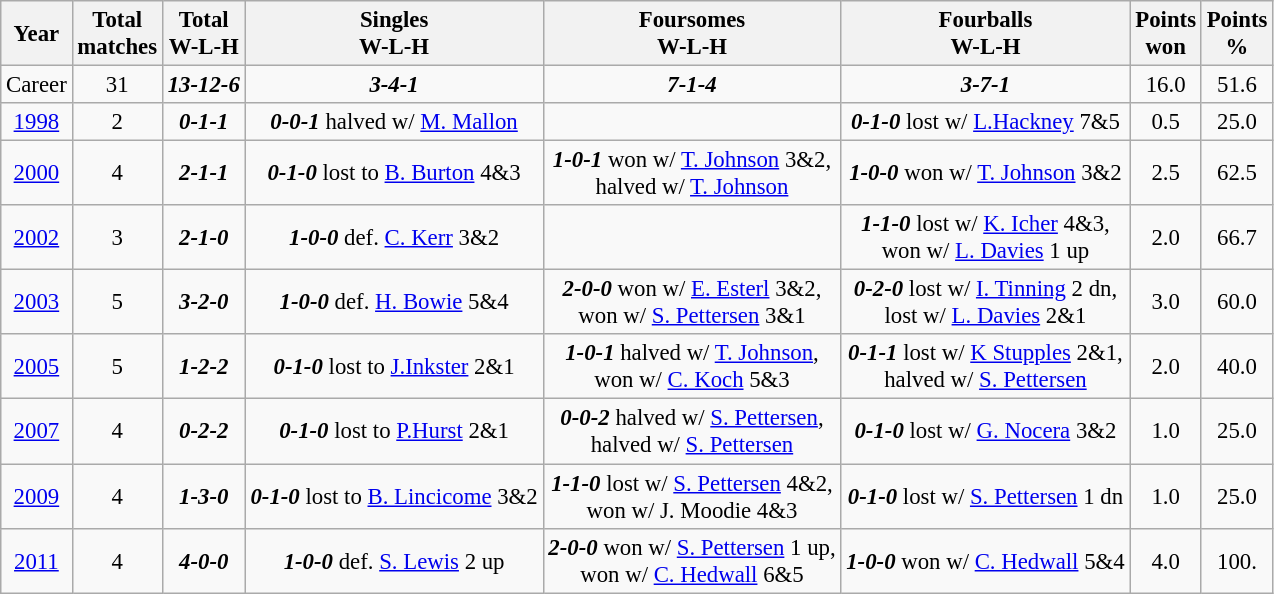<table class="wikitable" style="text-align:center; font-size: 95%;">
<tr>
<th>Year</th>
<th>Total<br>matches</th>
<th>Total<br>W-L-H</th>
<th>Singles<br>W-L-H</th>
<th>Foursomes<br>W-L-H</th>
<th>Fourballs<br>W-L-H</th>
<th>Points<br>won</th>
<th>Points<br>%</th>
</tr>
<tr>
<td>Career</td>
<td>31</td>
<td><strong><em>13-12-6</em></strong></td>
<td><strong><em>3-4-1</em></strong></td>
<td><strong><em>7-1-4</em></strong></td>
<td><strong><em>3-7-1</em></strong></td>
<td>16.0</td>
<td>51.6</td>
</tr>
<tr>
<td><a href='#'>1998</a></td>
<td>2</td>
<td><strong><em>0-1-1</em></strong></td>
<td><strong><em>0-0-1</em></strong>	halved w/ <a href='#'>M. Mallon</a></td>
<td></td>
<td><strong><em>0-1-0</em></strong>	lost w/ <a href='#'>L.Hackney</a> 7&5</td>
<td>0.5</td>
<td>25.0</td>
</tr>
<tr>
<td><a href='#'>2000</a></td>
<td>4</td>
<td><strong><em>2-1-1</em></strong></td>
<td><strong><em>0-1-0</em></strong> lost to <a href='#'>B. Burton</a> 4&3</td>
<td><strong><em>1-0-1</em></strong> won w/ <a href='#'>T. Johnson</a> 3&2,<br>halved w/ <a href='#'>T. Johnson</a></td>
<td><strong><em>1-0-0</em></strong> won w/ <a href='#'>T. Johnson</a> 3&2</td>
<td>2.5</td>
<td>62.5</td>
</tr>
<tr>
<td><a href='#'>2002</a></td>
<td>3</td>
<td><strong><em>2-1-0</em></strong></td>
<td><strong><em>1-0-0</em></strong> def. <a href='#'>C. Kerr</a> 3&2</td>
<td></td>
<td><strong><em>1-1-0</em></strong> lost w/ <a href='#'>K. Icher</a> 4&3,<br>won w/ <a href='#'>L. Davies</a> 1 up</td>
<td>2.0</td>
<td>66.7</td>
</tr>
<tr>
<td><a href='#'>2003</a></td>
<td>5</td>
<td><strong><em>3-2-0</em></strong></td>
<td><strong><em>1-0-0</em></strong> def. <a href='#'>H. Bowie</a> 5&4</td>
<td><strong><em>2-0-0</em></strong> won w/ <a href='#'>E. Esterl</a> 3&2,<br>won w/ <a href='#'>S. Pettersen</a> 3&1</td>
<td><strong><em>0-2-0</em></strong> lost w/ <a href='#'>I. Tinning</a> 2 dn,<br> lost w/ <a href='#'>L. Davies</a> 2&1</td>
<td>3.0</td>
<td>60.0</td>
</tr>
<tr>
<td><a href='#'>2005</a></td>
<td>5</td>
<td><strong><em>1-2-2</em></strong></td>
<td><strong><em>0-1-0</em></strong>	lost to <a href='#'>J.Inkster</a> 2&1</td>
<td><strong><em>1-0-1</em></strong>	halved w/ <a href='#'>T. Johnson</a>,<br>won w/ <a href='#'>C. Koch</a> 5&3</td>
<td><strong><em>0-1-1</em></strong>	lost w/ <a href='#'>K Stupples</a> 2&1,<br>halved w/ <a href='#'>S. Pettersen</a></td>
<td>2.0</td>
<td>40.0</td>
</tr>
<tr>
<td><a href='#'>2007</a></td>
<td>4</td>
<td><strong><em>0-2-2</em></strong></td>
<td><strong><em>0-1-0</em></strong>	lost to <a href='#'>P.Hurst</a> 2&1</td>
<td><strong><em>0-0-2</em></strong>	halved w/ <a href='#'>S. Pettersen</a>,<br>halved w/ <a href='#'>S. Pettersen</a></td>
<td><strong><em>0-1-0</em></strong>	lost w/ <a href='#'>G. Nocera</a> 3&2</td>
<td>1.0</td>
<td>25.0</td>
</tr>
<tr>
<td><a href='#'>2009</a></td>
<td>4</td>
<td><strong><em>1-3-0</em></strong></td>
<td><strong><em>0-1-0</em></strong>	lost to <a href='#'>B. Lincicome</a> 3&2</td>
<td><strong><em>1-1-0</em></strong>	lost w/ <a href='#'>S. Pettersen</a> 4&2,<br>won w/ J. Moodie 4&3</td>
<td><strong><em>0-1-0</em></strong>	lost w/ <a href='#'>S. Pettersen</a> 1 dn</td>
<td>1.0</td>
<td>25.0</td>
</tr>
<tr>
<td><a href='#'>2011</a></td>
<td>4</td>
<td><strong><em>4-0-0</em></strong></td>
<td><strong><em>1-0-0</em></strong>	def. <a href='#'>S. Lewis</a> 2 up</td>
<td><strong><em>2-0-0</em></strong>	won w/ <a href='#'>S. Pettersen</a> 1 up,<br>won w/ <a href='#'>C. Hedwall</a> 6&5</td>
<td><strong><em>1-0-0</em></strong>	won w/ <a href='#'>C. Hedwall</a> 5&4</td>
<td>4.0</td>
<td>100.</td>
</tr>
</table>
